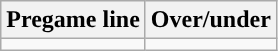<table class="wikitable">
<tr align="center">
<th>Pregame line</th>
<th>Over/under</th>
</tr>
<tr align="center">
<td></td>
<td></td>
</tr>
</table>
